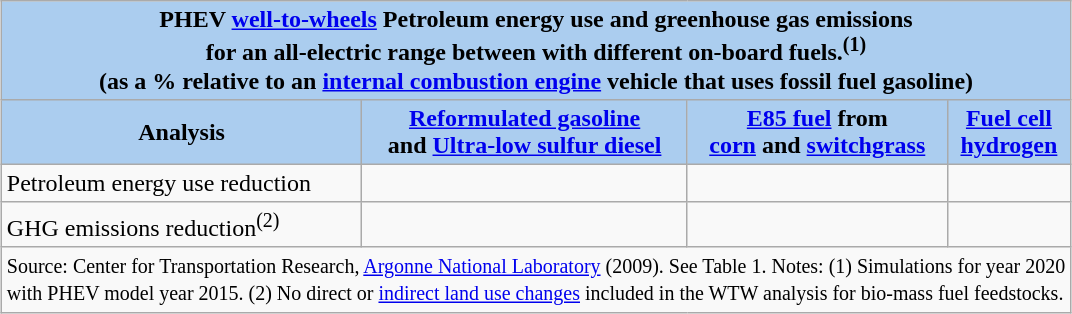<table class="wikitable" style="margin: 1em auto 1em auto">
<tr>
<th colspan="4" style="text-align:center; background:#abcdef;">PHEV <a href='#'>well-to-wheels</a> Petroleum energy use and greenhouse gas emissions<br>for an all-electric range between  with different on-board fuels.<sup>(1)</sup><br> (as a % relative to an <a href='#'>internal combustion engine</a> vehicle that uses fossil fuel gasoline)</th>
</tr>
<tr>
<th style="background:#abcdef;">Analysis</th>
<th style="background:#abcdef;"><a href='#'>Reformulated gasoline</a><br>and <a href='#'>Ultra-low sulfur diesel</a></th>
<th style="background:#abcdef;"><a href='#'>E85 fuel</a> from<br><a href='#'>corn</a> and <a href='#'>switchgrass</a></th>
<th style="background:#abcdef;"><a href='#'>Fuel cell</a><br><a href='#'>hydrogen</a></th>
</tr>
<tr>
<td>Petroleum energy use reduction</td>
<td></td>
<td></td>
<td></td>
</tr>
<tr>
<td>GHG emissions reduction<sup>(2)</sup></td>
<td></td>
<td></td>
<td></td>
</tr>
<tr>
<td colspan="6"><small>Source: Center for Transportation Research, <a href='#'>Argonne National Laboratory</a> (2009). See Table 1. Notes: (1) Simulations for year 2020<br>with PHEV model year 2015. (2) No direct or <a href='#'>indirect land use changes</a> included in the WTW analysis for bio-mass fuel feedstocks.</small></td>
</tr>
</table>
